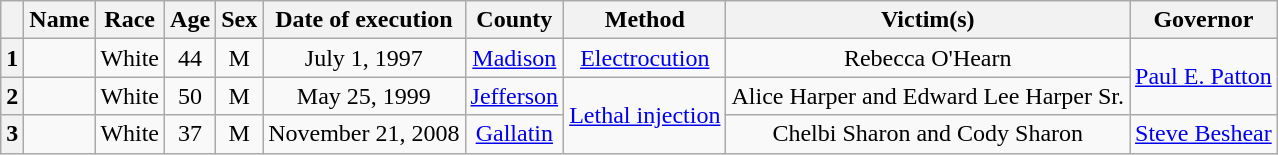<table class="wikitable sortable" style="text-align:center;">
<tr>
<th scope="col"></th>
<th scope="col">Name</th>
<th scope="col">Race</th>
<th scope="col">Age</th>
<th scope="col">Sex</th>
<th scope="col" data-sort-type="date">Date of execution</th>
<th scope="col">County</th>
<th scope="col">Method</th>
<th scope="col">Victim(s)</th>
<th scope="col">Governor</th>
</tr>
<tr>
<th scope="row">1</th>
<td></td>
<td>White</td>
<td>44</td>
<td>M</td>
<td>July 1, 1997</td>
<td><a href='#'>Madison</a></td>
<td><a href='#'>Electrocution</a></td>
<td>Rebecca O'Hearn</td>
<td rowspan="2"><a href='#'>Paul E. Patton</a></td>
</tr>
<tr>
<th scope="row">2</th>
<td></td>
<td>White</td>
<td>50</td>
<td>M</td>
<td>May 25, 1999</td>
<td><a href='#'>Jefferson</a></td>
<td rowspan="2"><a href='#'>Lethal injection</a></td>
<td>Alice Harper and Edward Lee Harper Sr.</td>
</tr>
<tr>
<th scope="row">3</th>
<td></td>
<td>White</td>
<td>37</td>
<td>M</td>
<td>November 21, 2008</td>
<td><a href='#'>Gallatin</a></td>
<td>Chelbi Sharon and Cody Sharon</td>
<td><a href='#'>Steve Beshear</a></td>
</tr>
</table>
